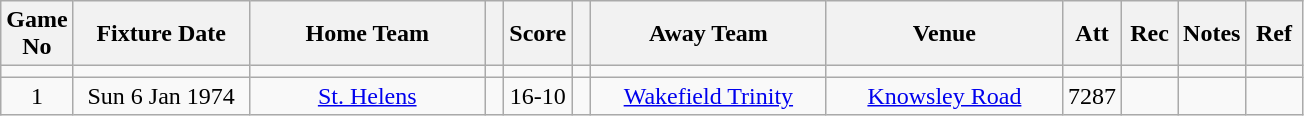<table class="wikitable" style="text-align:center;">
<tr>
<th width=10 abbr="No">Game No</th>
<th width=110 abbr="Date">Fixture Date</th>
<th width=150 abbr="Home Team">Home Team</th>
<th width=5 abbr="space"></th>
<th width=20 abbr="Score">Score</th>
<th width=5 abbr="space"></th>
<th width=150 abbr="Away Team">Away Team</th>
<th width=150 abbr="Venue">Venue</th>
<th width=30 abbr="Att">Att</th>
<th width=30 abbr="Rec">Rec</th>
<th width=20 abbr="Notes">Notes</th>
<th width=30 abbr="Ref">Ref</th>
</tr>
<tr>
<td></td>
<td></td>
<td></td>
<td></td>
<td></td>
<td></td>
<td></td>
<td></td>
<td></td>
<td></td>
<td></td>
</tr>
<tr>
<td>1</td>
<td>Sun 6 Jan 1974</td>
<td><a href='#'>St. Helens</a></td>
<td></td>
<td>16-10</td>
<td></td>
<td><a href='#'>Wakefield Trinity</a></td>
<td><a href='#'>Knowsley Road</a></td>
<td>7287</td>
<td></td>
<td></td>
<td></td>
</tr>
</table>
